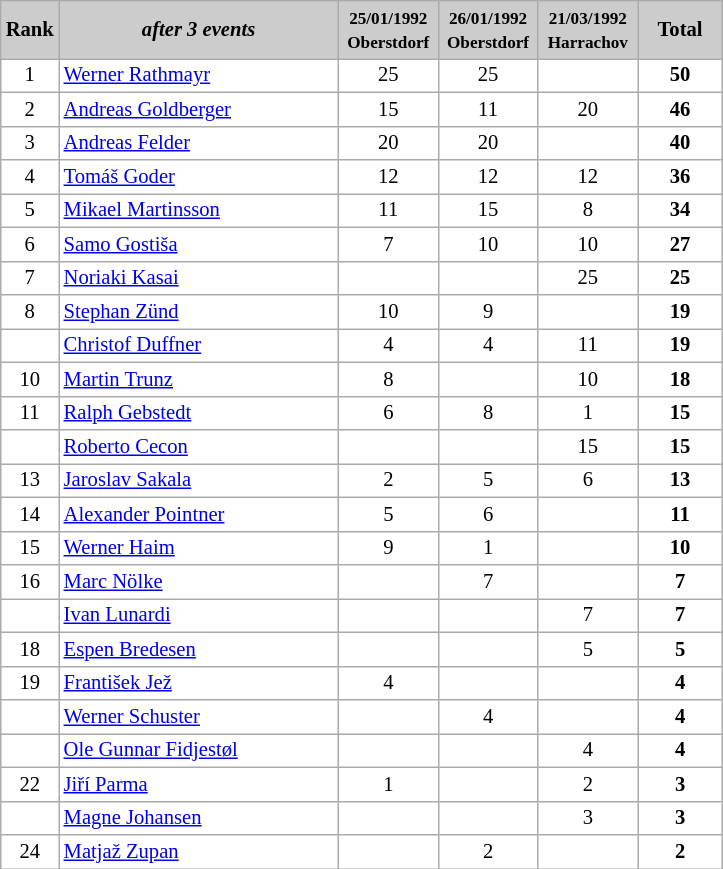<table class="wikitable plainrowheaders" style="background:#fff; font-size:86%; line-height:16px; border:gray solid 1px; border-collapse:collapse;">
<tr style="background:#ccc; text-align:center;">
<th scope="col" style="background:#ccc;" width=10px;">Rank</th>
<th scope="col" style="background:#ccc;" width=180px;"><em>after 3 events</em></th>
<th scope="col" style="background:#ccc;" width=60px;"><small>25/01/1992<br>Oberstdorf</small></th>
<th scope="col" style="background:#ccc;" width=60px;"><small>26/01/1992<br>Oberstdorf</small></th>
<th scope="col" style="background:#ccc;" width=60px;"><small>21/03/1992<br>Harrachov</small></th>
<th scope="col" style="background:#ccc;" width=50px;">Total</th>
</tr>
<tr align="center">
<td>1</td>
<td align="left"> <a href='#'>Werner Rathmayr</a></td>
<td>25</td>
<td>25</td>
<td></td>
<td><strong>50</strong></td>
</tr>
<tr align="center">
<td>2</td>
<td align="left"> <a href='#'>Andreas Goldberger</a></td>
<td>15</td>
<td>11</td>
<td>20</td>
<td><strong>46</strong></td>
</tr>
<tr align="center">
<td>3</td>
<td align="left"> <a href='#'>Andreas Felder</a></td>
<td>20</td>
<td>20</td>
<td></td>
<td><strong>40</strong></td>
</tr>
<tr align="center">
<td>4</td>
<td align="left"> <a href='#'>Tomáš Goder</a></td>
<td>12</td>
<td>12</td>
<td>12</td>
<td><strong>36</strong></td>
</tr>
<tr align="center">
<td>5</td>
<td align="left"> <a href='#'>Mikael Martinsson</a></td>
<td>11</td>
<td>15</td>
<td>8</td>
<td><strong>34</strong></td>
</tr>
<tr align="center">
<td>6</td>
<td align="left"> <a href='#'>Samo Gostiša</a></td>
<td>7</td>
<td>10</td>
<td>10</td>
<td><strong>27</strong></td>
</tr>
<tr align="center">
<td>7</td>
<td align="left"> <a href='#'>Noriaki Kasai</a></td>
<td></td>
<td></td>
<td>25</td>
<td><strong>25</strong></td>
</tr>
<tr align="center">
<td>8</td>
<td align="left"> <a href='#'>Stephan Zünd</a></td>
<td>10</td>
<td>9</td>
<td></td>
<td><strong>19</strong></td>
</tr>
<tr align="center">
<td></td>
<td align="left"> <a href='#'>Christof Duffner</a></td>
<td>4</td>
<td>4</td>
<td>11</td>
<td><strong>19</strong></td>
</tr>
<tr align="center">
<td>10</td>
<td align="left"> <a href='#'>Martin Trunz</a></td>
<td>8</td>
<td></td>
<td>10</td>
<td><strong>18</strong></td>
</tr>
<tr align="center">
<td>11</td>
<td align="left"> <a href='#'>Ralph Gebstedt</a></td>
<td>6</td>
<td>8</td>
<td>1</td>
<td><strong>15</strong></td>
</tr>
<tr align="center">
<td></td>
<td align="left"> <a href='#'>Roberto Cecon</a></td>
<td></td>
<td></td>
<td>15</td>
<td><strong>15</strong></td>
</tr>
<tr align="center">
<td>13</td>
<td align="left"> <a href='#'>Jaroslav Sakala</a></td>
<td>2</td>
<td>5</td>
<td>6</td>
<td><strong>13</strong></td>
</tr>
<tr align="center">
<td>14</td>
<td align="left"> <a href='#'>Alexander Pointner</a></td>
<td>5</td>
<td>6</td>
<td></td>
<td><strong>11</strong></td>
</tr>
<tr align="center">
<td>15</td>
<td align="left"> <a href='#'>Werner Haim</a></td>
<td>9</td>
<td>1</td>
<td></td>
<td><strong>10</strong></td>
</tr>
<tr align="center">
<td>16</td>
<td align="left"> <a href='#'>Marc Nölke</a></td>
<td></td>
<td>7</td>
<td></td>
<td><strong>7</strong></td>
</tr>
<tr align="center">
<td></td>
<td align="left"> <a href='#'>Ivan Lunardi</a></td>
<td></td>
<td></td>
<td>7</td>
<td><strong>7</strong></td>
</tr>
<tr align="center">
<td>18</td>
<td align="left"> <a href='#'>Espen Bredesen</a></td>
<td></td>
<td></td>
<td>5</td>
<td><strong>5</strong></td>
</tr>
<tr align="center">
<td>19</td>
<td align="left"> <a href='#'>František Jež</a></td>
<td>4</td>
<td></td>
<td></td>
<td><strong>4</strong></td>
</tr>
<tr align="center">
<td></td>
<td align="left"> <a href='#'>Werner Schuster</a></td>
<td></td>
<td>4</td>
<td></td>
<td><strong>4</strong></td>
</tr>
<tr align="center">
<td></td>
<td align="left"> <a href='#'>Ole Gunnar Fidjestøl</a></td>
<td></td>
<td></td>
<td>4</td>
<td><strong>4</strong></td>
</tr>
<tr align="center">
<td>22</td>
<td align="left"> <a href='#'>Jiří Parma</a></td>
<td>1</td>
<td></td>
<td>2</td>
<td><strong>3</strong></td>
</tr>
<tr align="center">
<td></td>
<td align="left"> <a href='#'>Magne Johansen</a></td>
<td></td>
<td></td>
<td>3</td>
<td><strong>3</strong></td>
</tr>
<tr align="center">
<td>24</td>
<td align="left"> <a href='#'>Matjaž Zupan</a></td>
<td></td>
<td>2</td>
<td></td>
<td><strong>2</strong></td>
</tr>
</table>
